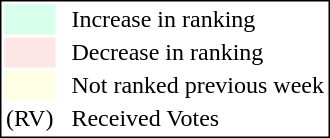<table style="border:1px solid black;">
<tr>
<td style="background:#D8FFEB; width:20px;"></td>
<td> </td>
<td>Increase in ranking</td>
</tr>
<tr>
<td style="background:#FFE6E6; width:20px;"></td>
<td> </td>
<td>Decrease in ranking</td>
</tr>
<tr>
<td style="background:#FFFFE6; width:20px;"></td>
<td> </td>
<td>Not ranked previous week</td>
</tr>
<tr>
<td>(RV)</td>
<td> </td>
<td>Received Votes</td>
</tr>
</table>
